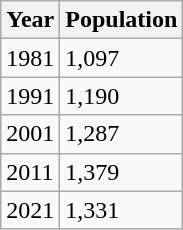<table class="wikitable">
<tr>
<th>Year</th>
<th>Population</th>
</tr>
<tr>
<td>1981</td>
<td>1,097</td>
</tr>
<tr>
<td>1991</td>
<td>1,190</td>
</tr>
<tr>
<td>2001</td>
<td>1,287</td>
</tr>
<tr>
<td>2011</td>
<td>1,379</td>
</tr>
<tr>
<td>2021</td>
<td>1,331</td>
</tr>
</table>
